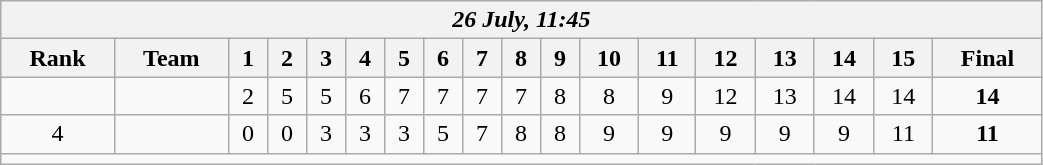<table class=wikitable style="text-align:center; width: 55%">
<tr>
<th colspan=18><em>26 July, 11:45</em></th>
</tr>
<tr>
<th>Rank</th>
<th>Team</th>
<th>1</th>
<th>2</th>
<th>3</th>
<th>4</th>
<th>5</th>
<th>6</th>
<th>7</th>
<th>8</th>
<th>9</th>
<th>10</th>
<th>11</th>
<th>12</th>
<th>13</th>
<th>14</th>
<th>15</th>
<th>Final</th>
</tr>
<tr>
<td></td>
<td align=left><strong></strong></td>
<td>2</td>
<td>5</td>
<td>5</td>
<td>6</td>
<td>7</td>
<td>7</td>
<td>7</td>
<td>7</td>
<td>8</td>
<td>8</td>
<td>9</td>
<td>12</td>
<td>13</td>
<td>14</td>
<td>14</td>
<td><strong>14</strong></td>
</tr>
<tr>
<td>4</td>
<td align=left></td>
<td>0</td>
<td>0</td>
<td>3</td>
<td>3</td>
<td>3</td>
<td>5</td>
<td>7</td>
<td>8</td>
<td>8</td>
<td>9</td>
<td>9</td>
<td>9</td>
<td>9</td>
<td>9</td>
<td>11</td>
<td><strong>11</strong></td>
</tr>
<tr>
<td colspan=18></td>
</tr>
</table>
